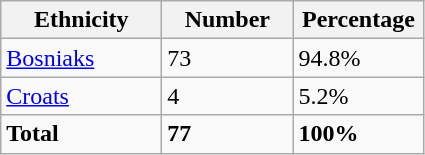<table class="wikitable">
<tr>
<th width="100px">Ethnicity</th>
<th width="80px">Number</th>
<th width="80px">Percentage</th>
</tr>
<tr>
<td><a href='#'>Bosniaks</a></td>
<td>73</td>
<td>94.8%</td>
</tr>
<tr>
<td><a href='#'>Croats</a></td>
<td>4</td>
<td>5.2%</td>
</tr>
<tr>
<td><strong>Total</strong></td>
<td><strong>77</strong></td>
<td><strong>100%</strong></td>
</tr>
</table>
